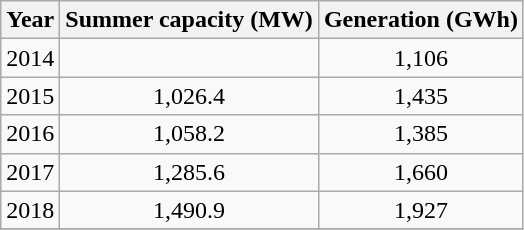<table class="wikitable" style="text-align:center">
<tr>
<th>Year</th>
<th>Summer capacity (MW)</th>
<th>Generation (GWh)</th>
</tr>
<tr !>
<td>2014</td>
<td></td>
<td>1,106</td>
</tr>
<tr>
<td>2015</td>
<td>1,026.4</td>
<td>1,435</td>
</tr>
<tr>
<td>2016</td>
<td>1,058.2</td>
<td>1,385</td>
</tr>
<tr>
<td>2017</td>
<td>1,285.6</td>
<td>1,660</td>
</tr>
<tr>
<td>2018</td>
<td>1,490.9</td>
<td>1,927</td>
</tr>
<tr>
</tr>
</table>
